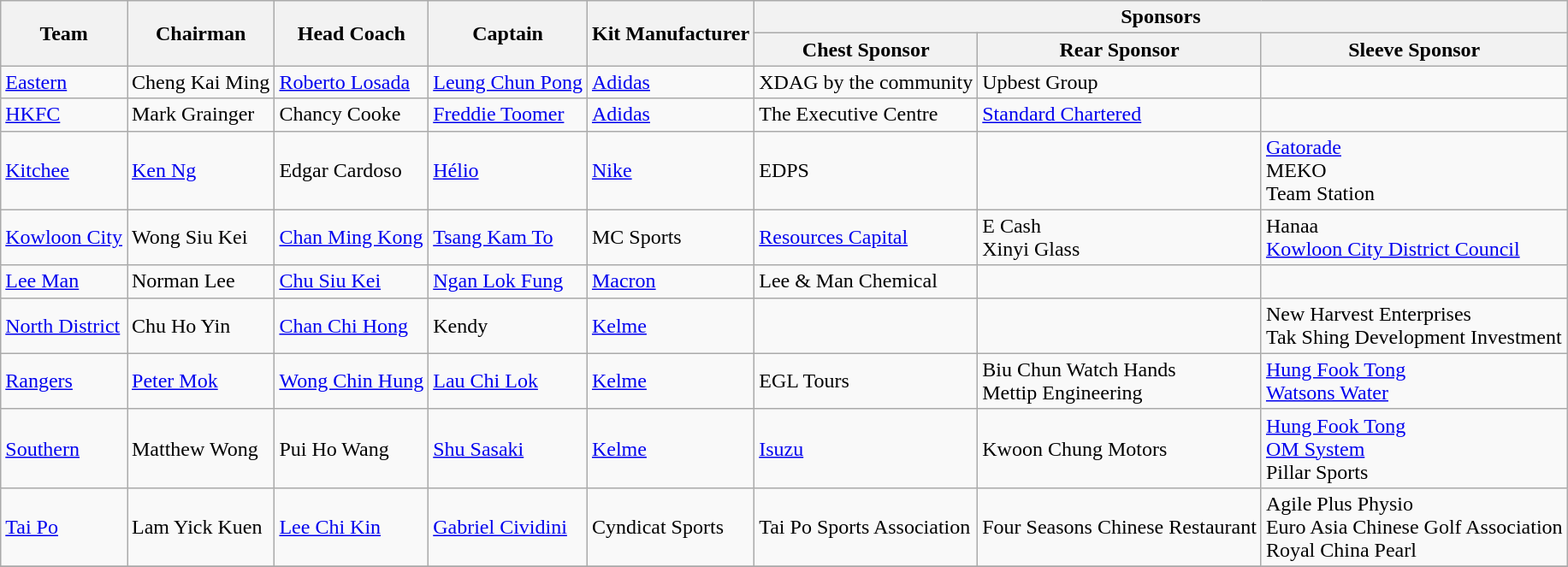<table class="wikitable sortable" style="text-align: left;">
<tr>
<th rowspan="2">Team</th>
<th rowspan="2">Chairman</th>
<th rowspan="2">Head Coach</th>
<th rowspan="2">Captain</th>
<th rowspan="2">Kit Manufacturer</th>
<th colspan="3">Sponsors</th>
</tr>
<tr>
<th>Chest Sponsor</th>
<th>Rear Sponsor</th>
<th>Sleeve Sponsor</th>
</tr>
<tr>
<td><a href='#'>Eastern</a></td>
<td> Cheng Kai Ming</td>
<td> <a href='#'>Roberto Losada</a></td>
<td> <a href='#'>Leung Chun Pong</a></td>
<td><a href='#'>Adidas</a></td>
<td>XDAG by the community</td>
<td>Upbest Group</td>
<td></td>
</tr>
<tr>
<td><a href='#'>HKFC</a></td>
<td> Mark Grainger</td>
<td> Chancy Cooke</td>
<td> <a href='#'>Freddie Toomer</a></td>
<td><a href='#'>Adidas</a></td>
<td>The Executive Centre</td>
<td><a href='#'>Standard Chartered</a></td>
<td></td>
</tr>
<tr>
<td><a href='#'>Kitchee</a></td>
<td> <a href='#'>Ken Ng</a></td>
<td> Edgar Cardoso</td>
<td> <a href='#'>Hélio</a></td>
<td><a href='#'>Nike</a></td>
<td>EDPS</td>
<td></td>
<td><a href='#'>Gatorade</a><br>MEKO<br>Team Station</td>
</tr>
<tr>
<td><a href='#'>Kowloon City</a></td>
<td> Wong Siu Kei</td>
<td> <a href='#'>Chan Ming Kong</a></td>
<td> <a href='#'>Tsang Kam To</a></td>
<td>MC Sports</td>
<td><a href='#'>Resources Capital</a></td>
<td>E Cash<br>Xinyi Glass</td>
<td>Hanaa<br><a href='#'>Kowloon City District Council</a></td>
</tr>
<tr>
<td><a href='#'>Lee Man</a></td>
<td> Norman Lee</td>
<td> <a href='#'>Chu Siu Kei</a></td>
<td> <a href='#'>Ngan Lok Fung</a></td>
<td><a href='#'>Macron</a></td>
<td>Lee & Man Chemical</td>
<td></td>
<td></td>
</tr>
<tr>
<td><a href='#'>North District</a></td>
<td> Chu Ho Yin</td>
<td> <a href='#'>Chan Chi Hong</a></td>
<td> Kendy</td>
<td><a href='#'>Kelme</a></td>
<td></td>
<td></td>
<td>New Harvest Enterprises<br>Tak Shing Development Investment</td>
</tr>
<tr>
<td><a href='#'>Rangers</a></td>
<td> <a href='#'>Peter Mok</a></td>
<td> <a href='#'>Wong Chin Hung</a></td>
<td> <a href='#'>Lau Chi Lok</a></td>
<td><a href='#'>Kelme</a></td>
<td>EGL Tours</td>
<td>Biu Chun Watch Hands<br>Mettip Engineering</td>
<td><a href='#'>Hung Fook Tong</a><br><a href='#'>Watsons Water</a></td>
</tr>
<tr>
<td><a href='#'>Southern</a></td>
<td> Matthew Wong</td>
<td> Pui Ho Wang</td>
<td> <a href='#'>Shu Sasaki</a></td>
<td><a href='#'>Kelme</a></td>
<td><a href='#'>Isuzu</a></td>
<td>Kwoon Chung Motors</td>
<td><a href='#'>Hung Fook Tong</a><br><a href='#'>OM System</a><br>Pillar Sports</td>
</tr>
<tr>
<td><a href='#'>Tai Po</a></td>
<td> Lam Yick Kuen</td>
<td> <a href='#'>Lee Chi Kin</a></td>
<td> <a href='#'>Gabriel Cividini</a></td>
<td>Cyndicat Sports</td>
<td>Tai Po Sports Association</td>
<td>Four Seasons Chinese Restaurant</td>
<td>Agile Plus Physio<br>Euro Asia Chinese Golf Association<br>Royal China Pearl</td>
</tr>
<tr>
</tr>
</table>
